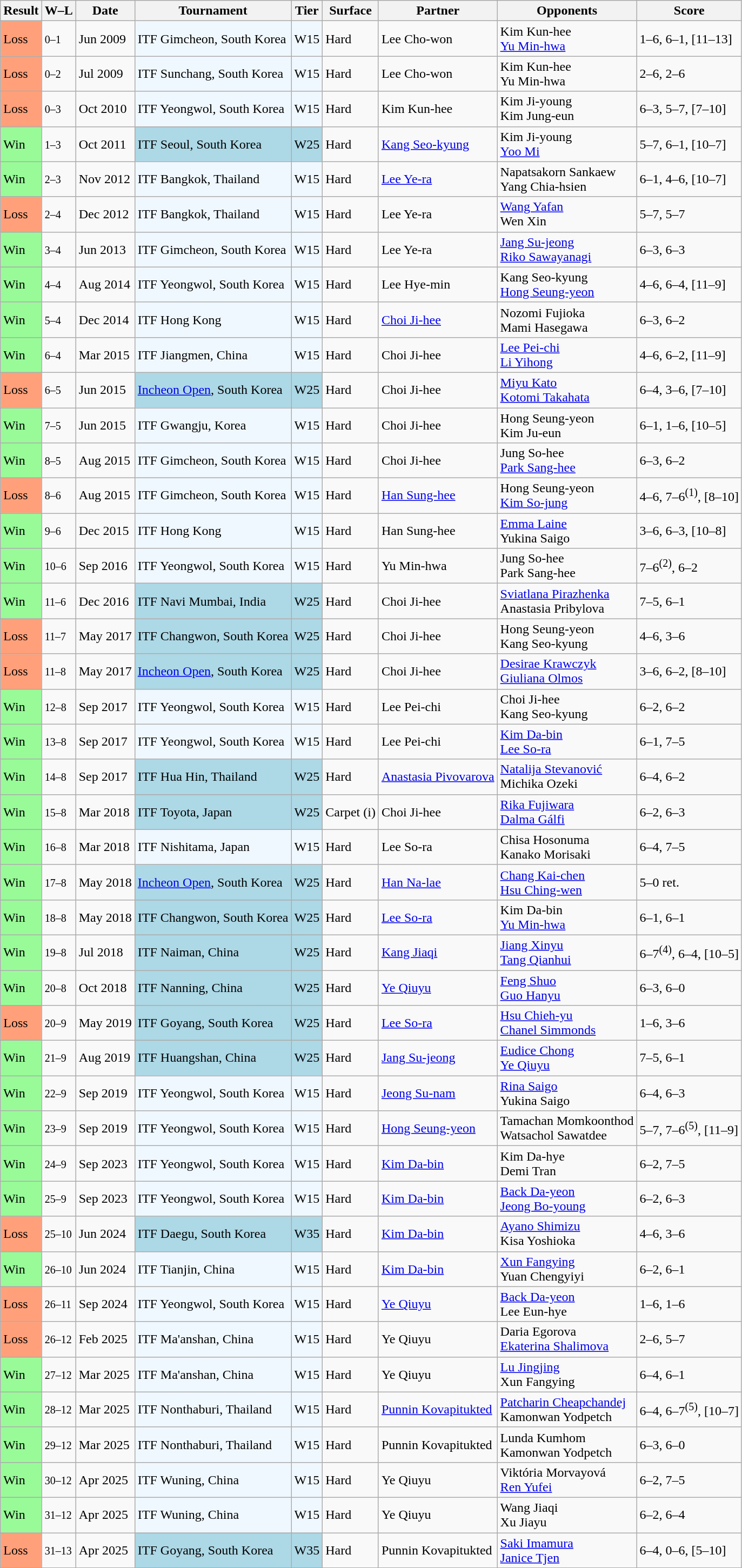<table class="sortable wikitable">
<tr>
<th>Result</th>
<th class="unsortable">W–L</th>
<th>Date</th>
<th>Tournament</th>
<th>Tier</th>
<th>Surface</th>
<th>Partner</th>
<th>Opponents</th>
<th class="unsortable">Score</th>
</tr>
<tr>
<td style="background:#ffa07a;">Loss</td>
<td><small>0–1</small></td>
<td>Jun 2009</td>
<td style="background:#f0f8ff;">ITF Gimcheon, South Korea</td>
<td style="background:#f0f8ff;">W15</td>
<td>Hard</td>
<td> Lee Cho-won</td>
<td> Kim Kun-hee <br>  <a href='#'>Yu Min-hwa</a></td>
<td>1–6, 6–1, [11–13]</td>
</tr>
<tr>
<td style="background:#ffa07a;">Loss</td>
<td><small>0–2</small></td>
<td>Jul 2009</td>
<td style="background:#f0f8ff;">ITF Sunchang, South Korea</td>
<td style="background:#f0f8ff;">W15</td>
<td>Hard</td>
<td> Lee Cho-won</td>
<td> Kim Kun-hee <br>  Yu Min-hwa</td>
<td>2–6, 2–6</td>
</tr>
<tr>
<td style="background:#ffa07a;">Loss</td>
<td><small>0–3</small></td>
<td>Oct 2010</td>
<td style="background:#f0f8ff;">ITF Yeongwol, South Korea</td>
<td style="background:#f0f8ff;">W15</td>
<td>Hard</td>
<td> Kim Kun-hee</td>
<td> Kim Ji-young <br>  Kim Jung-eun</td>
<td>6–3, 5–7, [7–10]</td>
</tr>
<tr>
<td style="background:#98fb98;">Win</td>
<td><small>1–3</small></td>
<td>Oct 2011</td>
<td style="background:lightblue;">ITF Seoul, South Korea</td>
<td style="background:lightblue;">W25</td>
<td>Hard</td>
<td> <a href='#'>Kang Seo-kyung</a></td>
<td> Kim Ji-young <br>  <a href='#'>Yoo Mi</a></td>
<td>5–7, 6–1, [10–7]</td>
</tr>
<tr>
<td style="background:#98fb98;">Win</td>
<td><small>2–3</small></td>
<td>Nov 2012</td>
<td style="background:#f0f8ff;">ITF Bangkok, Thailand</td>
<td style="background:#f0f8ff;">W15</td>
<td>Hard</td>
<td> <a href='#'>Lee Ye-ra</a></td>
<td> Napatsakorn Sankaew <br>  Yang Chia-hsien</td>
<td>6–1, 4–6, [10–7]</td>
</tr>
<tr>
<td style="background:#ffa07a;">Loss</td>
<td><small>2–4</small></td>
<td>Dec 2012</td>
<td style="background:#f0f8ff;">ITF Bangkok, Thailand</td>
<td style="background:#f0f8ff;">W15</td>
<td>Hard</td>
<td> Lee Ye-ra</td>
<td> <a href='#'>Wang Yafan</a> <br>  Wen Xin</td>
<td>5–7, 5–7</td>
</tr>
<tr>
<td style="background:#98fb98;">Win</td>
<td><small>3–4</small></td>
<td>Jun 2013</td>
<td style="background:#f0f8ff;">ITF Gimcheon, South Korea</td>
<td style="background:#f0f8ff;">W15</td>
<td>Hard</td>
<td> Lee Ye-ra</td>
<td> <a href='#'>Jang Su-jeong</a> <br>  <a href='#'>Riko Sawayanagi</a></td>
<td>6–3, 6–3</td>
</tr>
<tr>
<td style="background:#98fb98;">Win</td>
<td><small>4–4</small></td>
<td>Aug 2014</td>
<td style="background:#f0f8ff;">ITF Yeongwol, South Korea</td>
<td style="background:#f0f8ff;">W15</td>
<td>Hard</td>
<td> Lee Hye-min</td>
<td> Kang Seo-kyung <br>  <a href='#'>Hong Seung-yeon</a></td>
<td>4–6, 6–4, [11–9]</td>
</tr>
<tr>
<td style="background:#98fb98;">Win</td>
<td><small>5–4</small></td>
<td>Dec 2014</td>
<td style="background:#f0f8ff;">ITF Hong Kong</td>
<td style="background:#f0f8ff;">W15</td>
<td>Hard</td>
<td> <a href='#'>Choi Ji-hee</a></td>
<td> Nozomi Fujioka <br>  Mami Hasegawa</td>
<td>6–3, 6–2</td>
</tr>
<tr>
<td style="background:#98fb98;">Win</td>
<td><small>6–4</small></td>
<td>Mar 2015</td>
<td style="background:#f0f8ff;">ITF Jiangmen, China</td>
<td style="background:#f0f8ff;">W15</td>
<td>Hard</td>
<td> Choi Ji-hee</td>
<td> <a href='#'>Lee Pei-chi</a> <br>  <a href='#'>Li Yihong</a></td>
<td>4–6, 6–2, [11–9]</td>
</tr>
<tr>
<td style="background:#ffa07a;">Loss</td>
<td><small>6–5</small></td>
<td>Jun 2015</td>
<td style="background:lightblue;"><a href='#'>Incheon Open</a>, South Korea</td>
<td style="background:lightblue;">W25</td>
<td>Hard</td>
<td> Choi Ji-hee</td>
<td> <a href='#'>Miyu Kato</a> <br>  <a href='#'>Kotomi Takahata</a></td>
<td>6–4, 3–6, [7–10]</td>
</tr>
<tr>
<td style="background:#98fb98;">Win</td>
<td><small>7–5</small></td>
<td>Jun 2015</td>
<td style="background:#f0f8ff;">ITF Gwangju, Korea</td>
<td style="background:#f0f8ff;">W15</td>
<td>Hard</td>
<td> Choi Ji-hee</td>
<td> Hong Seung-yeon <br>  Kim Ju-eun</td>
<td>6–1, 1–6, [10–5]</td>
</tr>
<tr>
<td style="background:#98fb98;">Win</td>
<td><small>8–5</small></td>
<td>Aug 2015</td>
<td style="background:#f0f8ff;">ITF Gimcheon, South Korea</td>
<td style="background:#f0f8ff;">W15</td>
<td>Hard</td>
<td> Choi Ji-hee</td>
<td> Jung So-hee <br>  <a href='#'>Park Sang-hee</a></td>
<td>6–3, 6–2</td>
</tr>
<tr>
<td style="background:#ffa07a;">Loss</td>
<td><small>8–6</small></td>
<td>Aug 2015</td>
<td style="background:#f0f8ff;">ITF Gimcheon, South Korea</td>
<td style="background:#f0f8ff;">W15</td>
<td>Hard</td>
<td> <a href='#'>Han Sung-hee</a></td>
<td> Hong Seung-yeon <br>  <a href='#'>Kim So-jung</a></td>
<td>4–6, 7–6<sup>(1)</sup>, [8–10]</td>
</tr>
<tr>
<td style="background:#98fb98;">Win</td>
<td><small>9–6</small></td>
<td>Dec 2015</td>
<td style="background:#f0f8ff;">ITF Hong Kong</td>
<td style="background:#f0f8ff;">W15</td>
<td>Hard</td>
<td> Han Sung-hee</td>
<td> <a href='#'>Emma Laine</a> <br>  Yukina Saigo</td>
<td>3–6, 6–3, [10–8]</td>
</tr>
<tr>
<td style="background:#98fb98;">Win</td>
<td><small>10–6</small></td>
<td>Sep 2016</td>
<td style="background:#f0f8ff;">ITF Yeongwol, South Korea</td>
<td style="background:#f0f8ff;">W15</td>
<td>Hard</td>
<td> Yu Min-hwa</td>
<td> Jung So-hee <br>  Park Sang-hee</td>
<td>7–6<sup>(2)</sup>, 6–2</td>
</tr>
<tr>
<td style="background:#98fb98;">Win</td>
<td><small>11–6</small></td>
<td>Dec 2016</td>
<td style="background:lightblue;">ITF Navi Mumbai, India</td>
<td style="background:lightblue;">W25</td>
<td>Hard</td>
<td> Choi Ji-hee</td>
<td> <a href='#'>Sviatlana Pirazhenka</a> <br>  Anastasia Pribylova</td>
<td>7–5, 6–1</td>
</tr>
<tr>
<td style="background:#ffa07a;">Loss</td>
<td><small>11–7</small></td>
<td>May 2017</td>
<td style="background:lightblue;">ITF Changwon, South Korea</td>
<td style="background:lightblue;">W25</td>
<td>Hard</td>
<td> Choi Ji-hee</td>
<td> Hong Seung-yeon <br>  Kang Seo-kyung</td>
<td>4–6, 3–6</td>
</tr>
<tr>
<td style="background:#ffa07a;">Loss</td>
<td><small>11–8</small></td>
<td>May 2017</td>
<td style="background:lightblue;"><a href='#'>Incheon Open</a>, South Korea</td>
<td style="background:lightblue;">W25</td>
<td>Hard</td>
<td> Choi Ji-hee</td>
<td> <a href='#'>Desirae Krawczyk</a> <br>  <a href='#'>Giuliana Olmos</a></td>
<td>3–6, 6–2, [8–10]</td>
</tr>
<tr>
<td style="background:#98fb98;">Win</td>
<td><small>12–8</small></td>
<td>Sep 2017</td>
<td style="background:#f0f8ff;">ITF Yeongwol, South Korea</td>
<td style="background:#f0f8ff;">W15</td>
<td>Hard</td>
<td> Lee Pei-chi</td>
<td> Choi Ji-hee <br>  Kang Seo-kyung</td>
<td>6–2, 6–2</td>
</tr>
<tr>
<td style="background:#98fb98;">Win</td>
<td><small>13–8</small></td>
<td>Sep 2017</td>
<td style="background:#f0f8ff;">ITF Yeongwol, South Korea</td>
<td style="background:#f0f8ff;">W15</td>
<td>Hard</td>
<td> Lee Pei-chi</td>
<td> <a href='#'>Kim Da-bin</a> <br>  <a href='#'>Lee So-ra</a></td>
<td>6–1, 7–5</td>
</tr>
<tr>
<td style="background:#98fb98;">Win</td>
<td><small>14–8</small></td>
<td>Sep 2017</td>
<td style="background:lightblue;">ITF Hua Hin, Thailand</td>
<td style="background:lightblue;">W25</td>
<td>Hard</td>
<td> <a href='#'>Anastasia Pivovarova</a></td>
<td> <a href='#'>Natalija Stevanović</a> <br>  Michika Ozeki</td>
<td>6–4, 6–2</td>
</tr>
<tr>
<td style="background:#98fb98;">Win</td>
<td><small>15–8</small></td>
<td>Mar 2018</td>
<td style="background:lightblue;">ITF Toyota, Japan</td>
<td style="background:lightblue;">W25</td>
<td>Carpet (i)</td>
<td> Choi Ji-hee</td>
<td> <a href='#'>Rika Fujiwara</a> <br>  <a href='#'>Dalma Gálfi</a></td>
<td>6–2, 6–3</td>
</tr>
<tr>
<td style="background:#98fb98;">Win</td>
<td><small>16–8</small></td>
<td>Mar 2018</td>
<td style="background:#f0f8ff;">ITF Nishitama, Japan</td>
<td style="background:#f0f8ff;">W15</td>
<td>Hard</td>
<td> Lee So-ra</td>
<td> Chisa Hosonuma <br>  Kanako Morisaki</td>
<td>6–4, 7–5</td>
</tr>
<tr>
<td bgcolor=98FB98>Win</td>
<td><small>17–8</small></td>
<td>May 2018</td>
<td style="background:lightblue;"><a href='#'>Incheon Open</a>, South Korea</td>
<td style="background:lightblue;">W25</td>
<td>Hard</td>
<td> <a href='#'>Han Na-lae</a></td>
<td> <a href='#'>Chang Kai-chen</a> <br>  <a href='#'>Hsu Ching-wen</a></td>
<td>5–0 ret.</td>
</tr>
<tr>
<td bgcolor="98FB98">Win</td>
<td><small>18–8</small></td>
<td>May 2018</td>
<td style="background:lightblue;">ITF Changwon, South Korea</td>
<td style="background:lightblue;">W25</td>
<td>Hard</td>
<td> <a href='#'>Lee So-ra</a></td>
<td> Kim Da-bin <br>  <a href='#'>Yu Min-hwa</a></td>
<td>6–1, 6–1</td>
</tr>
<tr>
<td style="background:#98fb98;">Win</td>
<td><small>19–8</small></td>
<td>Jul 2018</td>
<td style="background:lightblue;">ITF Naiman, China</td>
<td style="background:lightblue;">W25</td>
<td>Hard</td>
<td> <a href='#'>Kang Jiaqi</a></td>
<td> <a href='#'>Jiang Xinyu</a> <br>  <a href='#'>Tang Qianhui</a></td>
<td>6–7<sup>(4)</sup>, 6–4, [10–5]</td>
</tr>
<tr>
<td style="background:#98fb98;">Win</td>
<td><small>20–8</small></td>
<td>Oct 2018</td>
<td style="background:lightblue;">ITF Nanning, China</td>
<td style="background:lightblue;">W25</td>
<td>Hard</td>
<td> <a href='#'>Ye Qiuyu</a></td>
<td> <a href='#'>Feng Shuo</a> <br>  <a href='#'>Guo Hanyu</a></td>
<td>6–3, 6–0</td>
</tr>
<tr>
<td style="background:#ffa07a;">Loss</td>
<td><small>20–9</small></td>
<td>May 2019</td>
<td style="background:lightblue;">ITF Goyang, South Korea</td>
<td style="background:lightblue;">W25</td>
<td>Hard</td>
<td> <a href='#'>Lee So-ra</a></td>
<td> <a href='#'>Hsu Chieh-yu</a> <br>  <a href='#'>Chanel Simmonds</a></td>
<td>1–6, 3–6</td>
</tr>
<tr>
<td style="background:#98fb98;">Win</td>
<td><small>21–9</small></td>
<td>Aug 2019</td>
<td style="background:lightblue;">ITF Huangshan, China</td>
<td style="background:lightblue;">W25</td>
<td>Hard</td>
<td> <a href='#'>Jang Su-jeong</a></td>
<td> <a href='#'>Eudice Chong</a> <br>  <a href='#'>Ye Qiuyu</a></td>
<td>7–5, 6–1</td>
</tr>
<tr>
<td style="background:#98fb98;">Win</td>
<td><small>22–9</small></td>
<td>Sep 2019</td>
<td style="background:#f0f8ff;">ITF Yeongwol, South Korea</td>
<td style="background:#f0f8ff;">W15</td>
<td>Hard</td>
<td> <a href='#'>Jeong Su-nam</a></td>
<td> <a href='#'>Rina Saigo</a> <br>  Yukina Saigo</td>
<td>6–4, 6–3</td>
</tr>
<tr>
<td style="background:#98fb98;">Win</td>
<td><small>23–9</small></td>
<td>Sep 2019</td>
<td style="background:#f0f8ff;">ITF Yeongwol, South Korea</td>
<td style="background:#f0f8ff;">W15</td>
<td>Hard</td>
<td> <a href='#'>Hong Seung-yeon</a></td>
<td> Tamachan Momkoonthod <br>  Watsachol Sawatdee</td>
<td>5–7, 7–6<sup>(5)</sup>, [11–9]</td>
</tr>
<tr>
<td style="background:#98fb98;">Win</td>
<td><small>24–9</small></td>
<td>Sep 2023</td>
<td style="background:#f0f8ff;">ITF Yeongwol, South Korea</td>
<td style="background:#f0f8ff;">W15</td>
<td>Hard</td>
<td> <a href='#'>Kim Da-bin</a></td>
<td> Kim Da-hye<br>  Demi Tran</td>
<td>6–2, 7–5</td>
</tr>
<tr>
<td style="background:#98fb98;">Win</td>
<td><small>25–9</small></td>
<td>Sep 2023</td>
<td style="background:#f0f8ff;">ITF Yeongwol, South Korea</td>
<td style="background:#f0f8ff;">W15</td>
<td>Hard</td>
<td> <a href='#'>Kim Da-bin</a></td>
<td> <a href='#'>Back Da-yeon</a> <br>  <a href='#'>Jeong Bo-young</a></td>
<td>6–2, 6–3</td>
</tr>
<tr>
<td style="background:#ffa07a;">Loss</td>
<td><small>25–10</small></td>
<td>Jun 2024</td>
<td style="background:lightblue;">ITF Daegu, South Korea</td>
<td style="background:lightblue;">W35</td>
<td>Hard</td>
<td> <a href='#'>Kim Da-bin</a></td>
<td> <a href='#'>Ayano Shimizu</a> <br>  Kisa Yoshioka</td>
<td>4–6, 3–6</td>
</tr>
<tr>
<td style="background:#98fb98;">Win</td>
<td><small>26–10</small></td>
<td>Jun 2024</td>
<td style="background:#f0f8ff;">ITF Tianjin, China</td>
<td style="background:#f0f8ff;">W15</td>
<td>Hard</td>
<td> <a href='#'>Kim Da-bin</a></td>
<td> <a href='#'>Xun Fangying</a> <br>  Yuan Chengyiyi</td>
<td>6–2, 6–1</td>
</tr>
<tr>
<td style="background:#ffa07a;">Loss</td>
<td><small>26–11</small></td>
<td>Sep 2024</td>
<td style="background:#f0f8ff;">ITF Yeongwol, South Korea</td>
<td style="background:#f0f8ff;">W15</td>
<td>Hard</td>
<td> <a href='#'>Ye Qiuyu</a></td>
<td> <a href='#'>Back Da-yeon</a> <br>  Lee Eun-hye</td>
<td>1–6, 1–6</td>
</tr>
<tr>
<td style="background:#ffa07a;">Loss</td>
<td><small>26–12</small></td>
<td>Feb 2025</td>
<td style="background:#f0f8ff;">ITF Ma'anshan, China</td>
<td style="background:#f0f8ff;">W15</td>
<td>Hard</td>
<td> Ye Qiuyu</td>
<td> Daria Egorova <br>  <a href='#'>Ekaterina Shalimova</a></td>
<td>2–6, 5–7</td>
</tr>
<tr>
<td style="background:#98fb98;">Win</td>
<td><small>27–12</small></td>
<td>Mar 2025</td>
<td style="background:#f0f8ff;">ITF Ma'anshan, China</td>
<td style="background:#f0f8ff;">W15</td>
<td>Hard</td>
<td> Ye Qiuyu</td>
<td> <a href='#'>Lu Jingjing</a> <br>  Xun Fangying</td>
<td>6–4, 6–1</td>
</tr>
<tr>
<td style="background:#98fb98;">Win</td>
<td><small>28–12</small></td>
<td>Mar 2025</td>
<td style="background:#f0f8ff;">ITF Nonthaburi, Thailand</td>
<td style="background:#f0f8ff;">W15</td>
<td>Hard</td>
<td> <a href='#'>Punnin Kovapitukted</a></td>
<td> <a href='#'>Patcharin Cheapchandej</a> <br>  Kamonwan Yodpetch</td>
<td>6–4, 6–7<sup>(5)</sup>, [10–7]</td>
</tr>
<tr>
<td style="background:#98fb98;">Win</td>
<td><small>29–12</small></td>
<td>Mar 2025</td>
<td style="background:#f0f8ff;">ITF Nonthaburi, Thailand</td>
<td style="background:#f0f8ff;">W15</td>
<td>Hard</td>
<td> Punnin Kovapitukted</td>
<td> Lunda Kumhom <br>  Kamonwan Yodpetch</td>
<td>6–3, 6–0</td>
</tr>
<tr>
<td style="background:#98fb98;">Win</td>
<td><small>30–12</small></td>
<td>Apr 2025</td>
<td style="background:#f0f8ff;">ITF Wuning, China</td>
<td style="background:#f0f8ff;">W15</td>
<td>Hard</td>
<td> Ye Qiuyu</td>
<td> Viktória Morvayová <br>  <a href='#'>Ren Yufei</a></td>
<td>6–2, 7–5</td>
</tr>
<tr>
<td style="background:#98fb98;">Win</td>
<td><small>31–12</small></td>
<td>Apr 2025</td>
<td style="background:#f0f8ff;">ITF Wuning, China</td>
<td style="background:#f0f8ff;">W15</td>
<td>Hard</td>
<td> Ye Qiuyu</td>
<td> Wang Jiaqi <br>  Xu Jiayu</td>
<td>6–2, 6–4</td>
</tr>
<tr>
<td style="background:#ffa07a;">Loss</td>
<td><small>31–13</small></td>
<td>Apr 2025</td>
<td style="background:lightblue;">ITF Goyang, South Korea</td>
<td style="background:lightblue;">W35</td>
<td>Hard</td>
<td> Punnin Kovapitukted</td>
<td> <a href='#'>Saki Imamura</a> <br>  <a href='#'>Janice Tjen</a></td>
<td>6–4, 0–6, [5–10]</td>
</tr>
</table>
